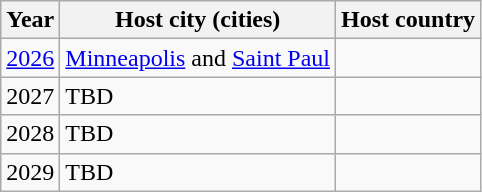<table class="wikitable sortable">
<tr bgcolor="#efefef" align=left>
<th>Year</th>
<th>Host city (cities)</th>
<th>Host country</th>
</tr>
<tr>
<td align="center"><a href='#'>2026</a></td>
<td><a href='#'>Minneapolis</a> and <a href='#'>Saint Paul</a></td>
<td></td>
</tr>
<tr>
<td align="center">2027</td>
<td>TBD</td>
<td></td>
</tr>
<tr>
<td align="center">2028</td>
<td>TBD</td>
<td></td>
</tr>
<tr>
<td align="center">2029</td>
<td>TBD</td>
<td></td>
</tr>
</table>
